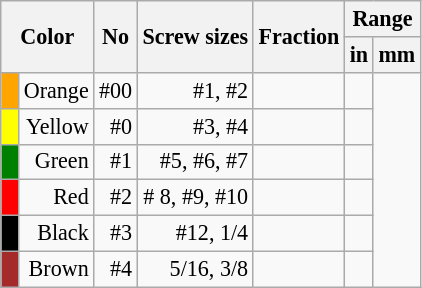<table class="wikitable"; style="text-align:right;font-size:92%">
<tr style="text-align:left">
<th rowspan=2 colspan=2>Color</th>
<th rowspan=2>No</th>
<th rowspan=2>Screw sizes</th>
<th rowspan=2>Fraction</th>
<th colspan=2>Range</th>
</tr>
<tr style="text-align:left">
<th>in</th>
<th>mm</th>
</tr>
<tr>
<td style="width: 5px; background-color: orange;"></td>
<td>Orange</td>
<td>#00</td>
<td>#1, #2</td>
<td></td>
<td></td>
</tr>
<tr>
<td style="width: 5px; background-color: yellow;"></td>
<td>Yellow</td>
<td>#0</td>
<td>#3, #4</td>
<td></td>
<td></td>
</tr>
<tr>
<td style="width: 5px; background-color: green;"></td>
<td>Green</td>
<td>#1</td>
<td>#5, #6, #7</td>
<td></td>
<td></td>
</tr>
<tr>
<td style="width: 5px; background-color: red;"></td>
<td>Red</td>
<td>#2</td>
<td># 8, #9, #10</td>
<td></td>
<td></td>
</tr>
<tr>
<td style="width: 5px; background-color: black;"></td>
<td>Black</td>
<td>#3</td>
<td>#12, 1/4</td>
<td></td>
<td></td>
</tr>
<tr>
<td style="width: 5px; background-color: brown;"></td>
<td>Brown</td>
<td>#4</td>
<td>5/16, 3/8</td>
<td></td>
<td></td>
</tr>
</table>
